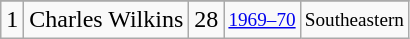<table class="wikitable">
<tr>
</tr>
<tr>
<td>1</td>
<td>Charles Wilkins</td>
<td>28</td>
<td style="font-size:80%;"><a href='#'>1969–70</a></td>
<td style="font-size:80%;">Southeastern</td>
</tr>
</table>
